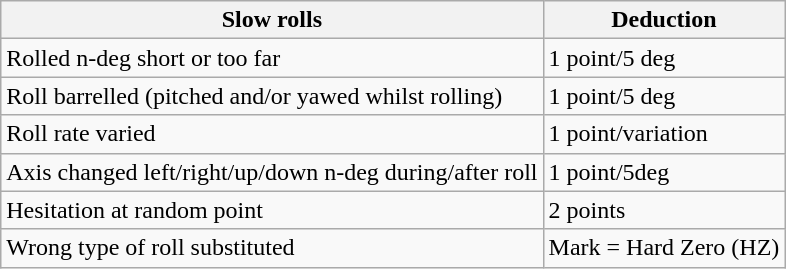<table class="wikitable">
<tr>
<th>Slow rolls</th>
<th>Deduction</th>
</tr>
<tr>
<td>Rolled n-deg short or too far</td>
<td>1 point/5 deg</td>
</tr>
<tr>
<td>Roll barrelled (pitched and/or yawed whilst rolling)</td>
<td>1 point/5 deg</td>
</tr>
<tr>
<td>Roll rate varied</td>
<td>1 point/variation</td>
</tr>
<tr>
<td>Axis changed left/right/up/down n-deg during/after roll</td>
<td>1 point/5deg</td>
</tr>
<tr>
<td>Hesitation at random point</td>
<td>2 points</td>
</tr>
<tr>
<td>Wrong type of roll substituted</td>
<td>Mark = Hard Zero (HZ)</td>
</tr>
</table>
